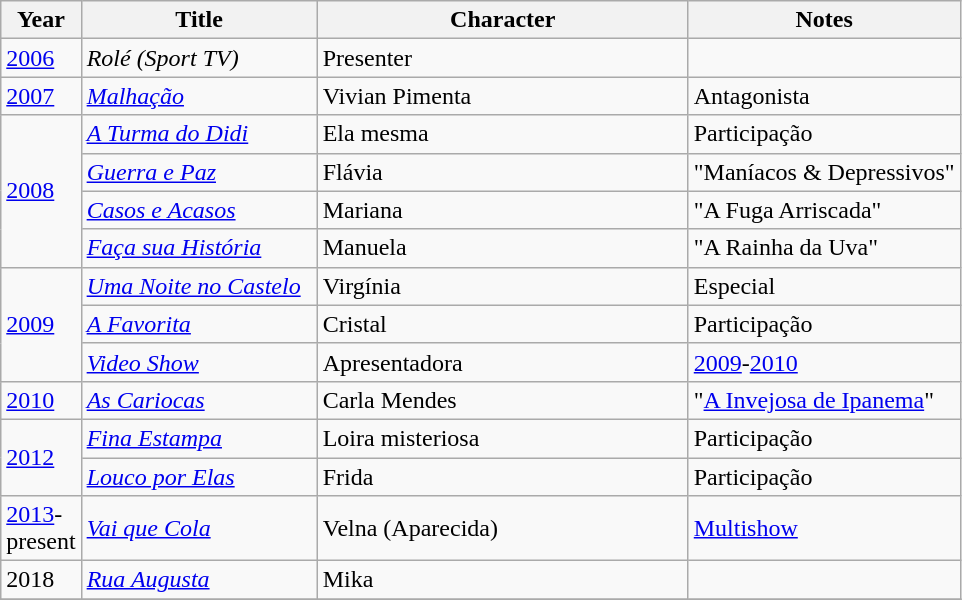<table class="wikitable">
<tr>
<th width="5">Year</th>
<th width="150">Title</th>
<th width="240">Character</th>
<th class="unsortable">Notes</th>
</tr>
<tr>
<td><a href='#'>2006</a></td>
<td><em>Rolé (Sport TV) </em></td>
<td>Presenter</td>
<td></td>
</tr>
<tr>
<td><a href='#'>2007</a></td>
<td><em><a href='#'>Malhação</a></em></td>
<td>Vivian Pimenta</td>
<td>Antagonista</td>
</tr>
<tr>
<td rowspan="4"><a href='#'>2008</a></td>
<td><em><a href='#'>A Turma do Didi</a></em></td>
<td>Ela mesma</td>
<td>Participação</td>
</tr>
<tr>
<td><em><a href='#'>Guerra e Paz</a></em></td>
<td>Flávia</td>
<td>"Maníacos & Depressivos"</td>
</tr>
<tr>
<td><em><a href='#'>Casos e Acasos</a></em></td>
<td>Mariana</td>
<td>"A Fuga Arriscada"</td>
</tr>
<tr>
<td><em><a href='#'>Faça sua História</a></em></td>
<td>Manuela</td>
<td>"A Rainha da Uva"</td>
</tr>
<tr>
<td rowspan="3"><a href='#'>2009</a></td>
<td><em><a href='#'>Uma Noite no Castelo</a></em></td>
<td>Virgínia</td>
<td>Especial</td>
</tr>
<tr>
<td><em><a href='#'>A Favorita</a></em></td>
<td>Cristal</td>
<td>Participação</td>
</tr>
<tr>
<td><em><a href='#'>Video Show</a></em></td>
<td>Apresentadora</td>
<td><a href='#'>2009</a>-<a href='#'>2010</a></td>
</tr>
<tr>
<td><a href='#'>2010</a></td>
<td><em><a href='#'>As Cariocas</a></em></td>
<td>Carla Mendes</td>
<td>"<a href='#'>A Invejosa de Ipanema</a>"</td>
</tr>
<tr>
<td rowspan="2"><a href='#'>2012</a></td>
<td><em><a href='#'>Fina Estampa</a></em></td>
<td>Loira misteriosa </td>
<td>Participação</td>
</tr>
<tr>
<td><em><a href='#'>Louco por Elas</a></em></td>
<td>Frida </td>
<td>Participação</td>
</tr>
<tr>
<td><a href='#'>2013</a>-present</td>
<td><em><a href='#'>Vai que Cola</a></em></td>
<td>Velna (Aparecida)</td>
<td><a href='#'>Multishow</a></td>
</tr>
<tr>
<td>2018</td>
<td><em><a href='#'>Rua Augusta</a></em></td>
<td>Mika</td>
<td></td>
</tr>
<tr>
</tr>
</table>
